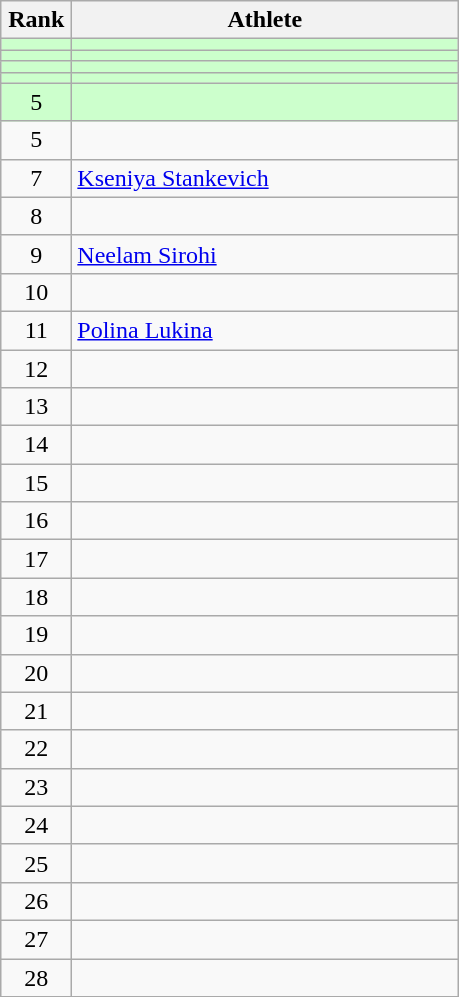<table class="wikitable" style="text-align: center;">
<tr>
<th width=40>Rank</th>
<th width=250>Athlete</th>
</tr>
<tr bgcolor=#ccffcc>
<td></td>
<td align="left"></td>
</tr>
<tr bgcolor=#ccffcc>
<td></td>
<td align="left"></td>
</tr>
<tr bgcolor=#ccffcc>
<td></td>
<td align="left"></td>
</tr>
<tr bgcolor=#ccffcc>
<td></td>
<td align="left"></td>
</tr>
<tr bgcolor=#ccffcc>
<td>5</td>
<td align="left"></td>
</tr>
<tr>
<td>5</td>
<td align="left"></td>
</tr>
<tr>
<td>7</td>
<td align="left"> <a href='#'>Kseniya Stankevich</a> </td>
</tr>
<tr>
<td>8</td>
<td align="left"></td>
</tr>
<tr>
<td>9</td>
<td align="left"> <a href='#'>Neelam Sirohi</a> </td>
</tr>
<tr>
<td>10</td>
<td align="left"></td>
</tr>
<tr>
<td>11</td>
<td align="left"> <a href='#'>Polina Lukina</a> </td>
</tr>
<tr>
<td>12</td>
<td align="left"></td>
</tr>
<tr>
<td>13</td>
<td align="left"></td>
</tr>
<tr>
<td>14</td>
<td align="left"></td>
</tr>
<tr>
<td>15</td>
<td align="left"></td>
</tr>
<tr>
<td>16</td>
<td align="left"></td>
</tr>
<tr>
<td>17</td>
<td align="left"></td>
</tr>
<tr>
<td>18</td>
<td align="left"></td>
</tr>
<tr>
<td>19</td>
<td align="left"></td>
</tr>
<tr>
<td>20</td>
<td align="left"></td>
</tr>
<tr>
<td>21</td>
<td align="left"></td>
</tr>
<tr>
<td>22</td>
<td align="left"></td>
</tr>
<tr>
<td>23</td>
<td align="left"></td>
</tr>
<tr>
<td>24</td>
<td align="left"></td>
</tr>
<tr>
<td>25</td>
<td align="left"></td>
</tr>
<tr>
<td>26</td>
<td align="left"></td>
</tr>
<tr>
<td>27</td>
<td align="left"></td>
</tr>
<tr>
<td>28</td>
<td align="left"></td>
</tr>
</table>
